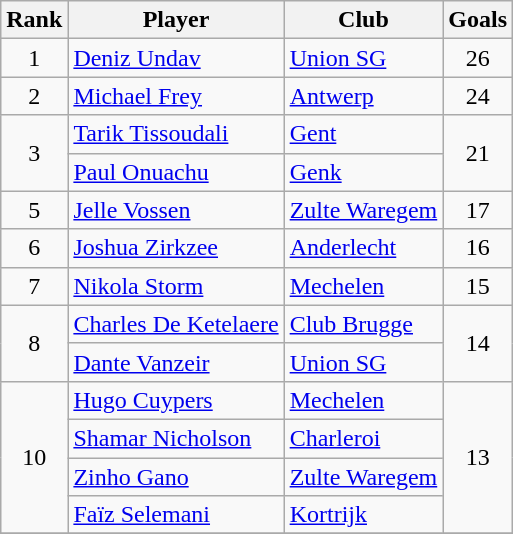<table class="wikitable" style="text-align:center">
<tr>
<th>Rank</th>
<th>Player</th>
<th>Club</th>
<th>Goals</th>
</tr>
<tr>
<td rowspan="1">1</td>
<td align=left> <a href='#'>Deniz Undav</a></td>
<td align=left><a href='#'>Union SG</a></td>
<td rowspan="1">26</td>
</tr>
<tr>
<td rowspan="1">2</td>
<td align=left> <a href='#'>Michael Frey</a></td>
<td align=left><a href='#'>Antwerp</a></td>
<td rowspan="1">24</td>
</tr>
<tr>
<td rowspan="2">3</td>
<td align=left> <a href='#'>Tarik Tissoudali</a></td>
<td align=left><a href='#'>Gent</a></td>
<td rowspan="2">21</td>
</tr>
<tr>
<td align=left> <a href='#'>Paul Onuachu</a></td>
<td align=left><a href='#'>Genk</a></td>
</tr>
<tr>
<td rowspan="1">5</td>
<td align=left> <a href='#'>Jelle Vossen</a></td>
<td align=left><a href='#'>Zulte Waregem</a></td>
<td rowspan="1">17</td>
</tr>
<tr>
<td rowspan="1">6</td>
<td align=left> <a href='#'>Joshua Zirkzee</a></td>
<td align=left><a href='#'>Anderlecht</a></td>
<td rowspan="1">16</td>
</tr>
<tr>
<td rowspan="1">7</td>
<td align=left> <a href='#'>Nikola Storm</a></td>
<td align=left><a href='#'>Mechelen</a></td>
<td rowspan="1">15</td>
</tr>
<tr>
<td rowspan="2">8</td>
<td align=left> <a href='#'>Charles De Ketelaere</a></td>
<td align=left><a href='#'>Club Brugge</a></td>
<td rowspan="2">14</td>
</tr>
<tr>
<td align=left> <a href='#'>Dante Vanzeir</a></td>
<td align=left><a href='#'>Union SG</a></td>
</tr>
<tr>
<td rowspan="4">10</td>
<td align=left> <a href='#'>Hugo Cuypers</a></td>
<td align=left><a href='#'>Mechelen</a></td>
<td rowspan="4">13</td>
</tr>
<tr>
<td align=left> <a href='#'>Shamar Nicholson</a></td>
<td align=left><a href='#'>Charleroi</a></td>
</tr>
<tr>
<td align=left> <a href='#'>Zinho Gano</a></td>
<td align=left><a href='#'>Zulte Waregem</a></td>
</tr>
<tr>
<td align=left> <a href='#'>Faïz Selemani</a></td>
<td align=left><a href='#'>Kortrijk</a></td>
</tr>
<tr>
</tr>
</table>
